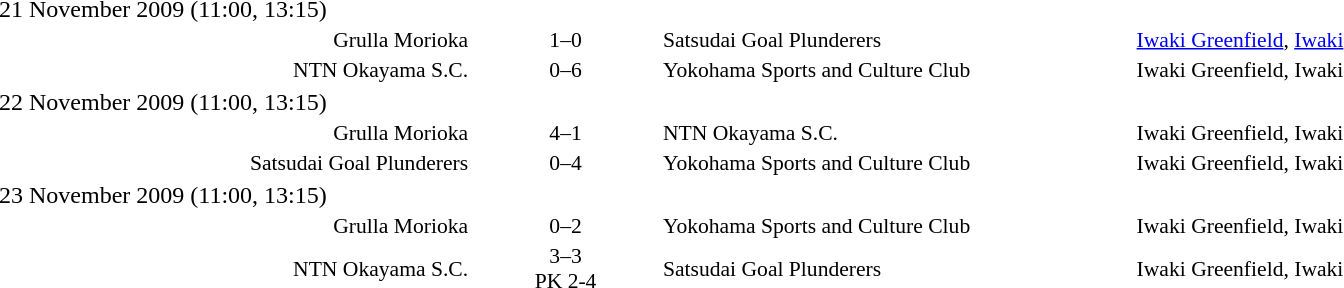<table style="width:100%;" cellspacing="1">
<tr>
<th width=25%></th>
<th width=10%></th>
<th width=25%></th>
</tr>
<tr>
<td>21 November 2009 (11:00, 13:15)</td>
</tr>
<tr style=font-size:90%>
<td align=right>Grulla Morioka</td>
<td align=center>1–0</td>
<td>Satsudai Goal Plunderers</td>
<td><a href='#'>Iwaki Greenfield</a>, <a href='#'>Iwaki</a></td>
</tr>
<tr style=font-size:90%>
<td align=right>NTN Okayama S.C.</td>
<td align=center>0–6</td>
<td>Yokohama Sports and Culture Club</td>
<td>Iwaki Greenfield, Iwaki</td>
</tr>
<tr>
</tr>
<tr>
<td>22 November 2009 (11:00, 13:15)</td>
</tr>
<tr style=font-size:90%>
<td align=right>Grulla Morioka</td>
<td align=center>4–1</td>
<td>NTN Okayama S.C.</td>
<td>Iwaki Greenfield, Iwaki</td>
</tr>
<tr style=font-size:90%>
<td align=right>Satsudai Goal Plunderers</td>
<td align=center>0–4</td>
<td>Yokohama Sports and Culture Club</td>
<td>Iwaki Greenfield, Iwaki</td>
</tr>
<tr>
</tr>
<tr>
<td>23 November 2009 (11:00, 13:15)</td>
</tr>
<tr style=font-size:90%>
<td align=right>Grulla Morioka</td>
<td align=center>0–2</td>
<td>Yokohama Sports and Culture Club</td>
<td>Iwaki Greenfield, Iwaki</td>
</tr>
<tr style=font-size:90%>
<td align=right>NTN Okayama S.C.</td>
<td align=center>3–3<br>PK 2-4</td>
<td>Satsudai Goal Plunderers</td>
<td>Iwaki Greenfield, Iwaki</td>
</tr>
</table>
